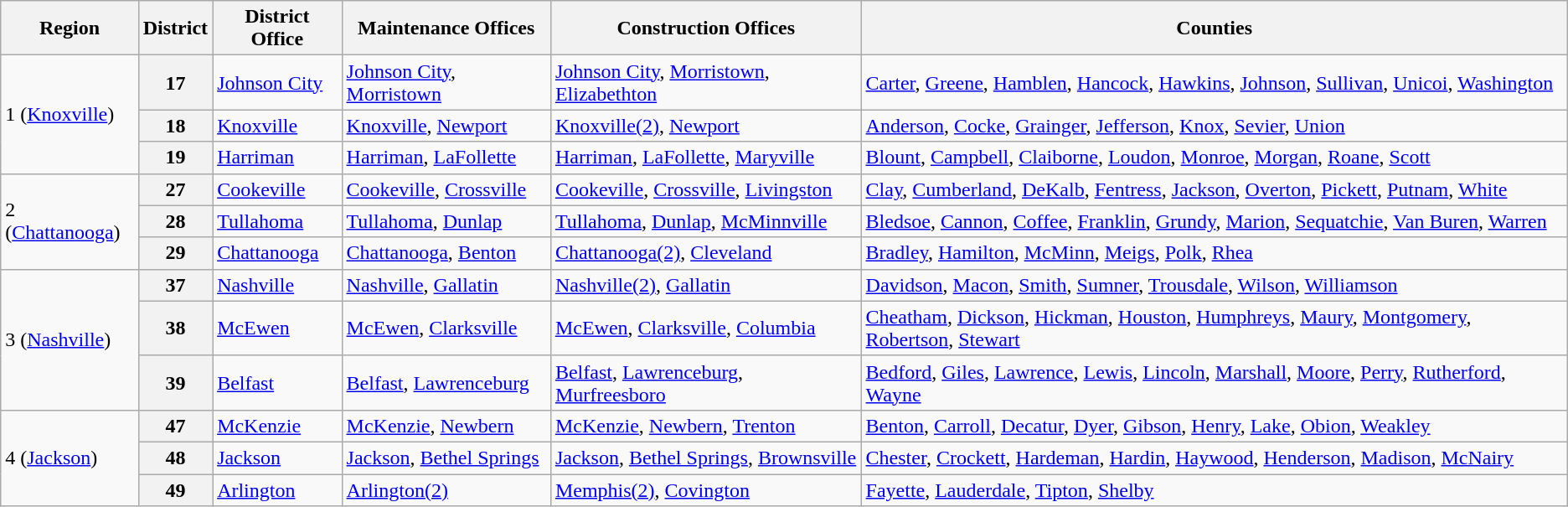<table class="wikitable">
<tr>
<th scope="col">Region</th>
<th scope="col">District</th>
<th scope="col">District Office</th>
<th scope="col">Maintenance Offices</th>
<th scope="col">Construction Offices</th>
<th scope="col">Counties</th>
</tr>
<tr>
<td rowspan=3>1 (<a href='#'>Knoxville</a>)</td>
<th scope="row">17</th>
<td><a href='#'>Johnson City</a></td>
<td><a href='#'>Johnson City</a>, <a href='#'>Morristown</a></td>
<td><a href='#'>Johnson City</a>, <a href='#'>Morristown</a>, <a href='#'>Elizabethton</a></td>
<td><a href='#'>Carter</a>, <a href='#'>Greene</a>, <a href='#'>Hamblen</a>, <a href='#'>Hancock</a>, <a href='#'>Hawkins</a>, <a href='#'>Johnson</a>, <a href='#'>Sullivan</a>, <a href='#'>Unicoi</a>, <a href='#'>Washington</a></td>
</tr>
<tr>
<th scope="row">18</th>
<td><a href='#'>Knoxville</a></td>
<td><a href='#'>Knoxville</a>, <a href='#'>Newport</a></td>
<td><a href='#'>Knoxville(2)</a>, <a href='#'>Newport</a></td>
<td><a href='#'>Anderson</a>, <a href='#'>Cocke</a>, <a href='#'>Grainger</a>, <a href='#'>Jefferson</a>, <a href='#'>Knox</a>, <a href='#'>Sevier</a>, <a href='#'>Union</a></td>
</tr>
<tr>
<th scope="row">19</th>
<td><a href='#'>Harriman</a></td>
<td><a href='#'>Harriman</a>, <a href='#'>LaFollette</a></td>
<td><a href='#'>Harriman</a>, <a href='#'>LaFollette</a>, <a href='#'>Maryville</a></td>
<td><a href='#'>Blount</a>, <a href='#'>Campbell</a>, <a href='#'>Claiborne</a>, <a href='#'>Loudon</a>, <a href='#'>Monroe</a>, <a href='#'>Morgan</a>, <a href='#'>Roane</a>, <a href='#'>Scott</a></td>
</tr>
<tr>
<td rowspan=3>2 (<a href='#'>Chattanooga</a>)</td>
<th scope="row">27</th>
<td><a href='#'>Cookeville</a></td>
<td><a href='#'>Cookeville</a>, <a href='#'>Crossville</a></td>
<td><a href='#'>Cookeville</a>, <a href='#'>Crossville</a>, <a href='#'>Livingston</a></td>
<td><a href='#'>Clay</a>, <a href='#'>Cumberland</a>, <a href='#'>DeKalb</a>, <a href='#'>Fentress</a>, <a href='#'>Jackson</a>, <a href='#'>Overton</a>, <a href='#'>Pickett</a>, <a href='#'>Putnam</a>, <a href='#'>White</a></td>
</tr>
<tr>
<th scope="row">28</th>
<td><a href='#'>Tullahoma</a></td>
<td><a href='#'>Tullahoma</a>, <a href='#'>Dunlap</a></td>
<td><a href='#'>Tullahoma</a>, <a href='#'>Dunlap</a>, <a href='#'>McMinnville</a></td>
<td><a href='#'>Bledsoe</a>, <a href='#'>Cannon</a>, <a href='#'>Coffee</a>, <a href='#'>Franklin</a>, <a href='#'>Grundy</a>, <a href='#'>Marion</a>, <a href='#'>Sequatchie</a>, <a href='#'>Van Buren</a>, <a href='#'>Warren</a></td>
</tr>
<tr>
<th scope="row">29</th>
<td><a href='#'>Chattanooga</a></td>
<td><a href='#'>Chattanooga</a>, <a href='#'>Benton</a></td>
<td><a href='#'>Chattanooga(2)</a>, <a href='#'>Cleveland</a></td>
<td><a href='#'>Bradley</a>, <a href='#'>Hamilton</a>, <a href='#'>McMinn</a>, <a href='#'>Meigs</a>, <a href='#'>Polk</a>, <a href='#'>Rhea</a></td>
</tr>
<tr>
<td rowspan=3>3 (<a href='#'>Nashville</a>)</td>
<th scope="row">37</th>
<td><a href='#'>Nashville</a></td>
<td><a href='#'>Nashville</a>, <a href='#'>Gallatin</a></td>
<td><a href='#'>Nashville(2)</a>, <a href='#'>Gallatin</a></td>
<td><a href='#'>Davidson</a>, <a href='#'>Macon</a>, <a href='#'>Smith</a>, <a href='#'>Sumner</a>, <a href='#'>Trousdale</a>, <a href='#'>Wilson</a>, <a href='#'>Williamson</a></td>
</tr>
<tr>
<th scope="row">38</th>
<td><a href='#'>McEwen</a></td>
<td><a href='#'>McEwen</a>, <a href='#'>Clarksville</a></td>
<td><a href='#'>McEwen</a>, <a href='#'>Clarksville</a>, <a href='#'>Columbia</a></td>
<td><a href='#'>Cheatham</a>, <a href='#'>Dickson</a>, <a href='#'>Hickman</a>, <a href='#'>Houston</a>, <a href='#'>Humphreys</a>, <a href='#'>Maury</a>, <a href='#'>Montgomery</a>, <a href='#'>Robertson</a>, <a href='#'>Stewart</a></td>
</tr>
<tr>
<th scope="row">39</th>
<td><a href='#'>Belfast</a></td>
<td><a href='#'>Belfast</a>, <a href='#'>Lawrenceburg</a></td>
<td><a href='#'>Belfast</a>, <a href='#'>Lawrenceburg</a>, <a href='#'>Murfreesboro</a></td>
<td><a href='#'>Bedford</a>, <a href='#'>Giles</a>, <a href='#'>Lawrence</a>, <a href='#'>Lewis</a>, <a href='#'>Lincoln</a>, <a href='#'>Marshall</a>, <a href='#'>Moore</a>, <a href='#'>Perry</a>, <a href='#'>Rutherford</a>, <a href='#'>Wayne</a></td>
</tr>
<tr>
<td rowspan=3>4 (<a href='#'>Jackson</a>)</td>
<th scope= "row">47</th>
<td><a href='#'>McKenzie</a></td>
<td><a href='#'>McKenzie</a>, <a href='#'>Newbern</a></td>
<td><a href='#'>McKenzie</a>, <a href='#'>Newbern</a>, <a href='#'>Trenton</a></td>
<td><a href='#'>Benton</a>, <a href='#'>Carroll</a>, <a href='#'>Decatur</a>, <a href='#'>Dyer</a>, <a href='#'>Gibson</a>, <a href='#'>Henry</a>, <a href='#'>Lake</a>, <a href='#'>Obion</a>, <a href='#'>Weakley</a></td>
</tr>
<tr>
<th scope="row">48</th>
<td><a href='#'>Jackson</a></td>
<td><a href='#'>Jackson</a>, <a href='#'>Bethel Springs</a></td>
<td><a href='#'>Jackson</a>, <a href='#'>Bethel Springs</a>, <a href='#'>Brownsville</a></td>
<td><a href='#'>Chester</a>, <a href='#'>Crockett</a>, <a href='#'>Hardeman</a>, <a href='#'>Hardin</a>, <a href='#'>Haywood</a>, <a href='#'>Henderson</a>, <a href='#'>Madison</a>, <a href='#'>McNairy</a></td>
</tr>
<tr>
<th scope="row">49</th>
<td><a href='#'>Arlington</a></td>
<td><a href='#'>Arlington(2)</a></td>
<td><a href='#'>Memphis(2)</a>, <a href='#'>Covington</a></td>
<td><a href='#'>Fayette</a>, <a href='#'>Lauderdale</a>, <a href='#'>Tipton</a>, <a href='#'>Shelby</a></td>
</tr>
</table>
